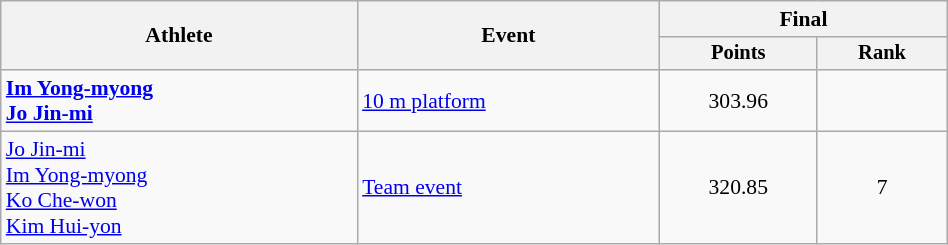<table class="wikitable" style="text-align:center; font-size:90%; width:50%;">
<tr>
<th rowspan=2>Athlete</th>
<th rowspan=2>Event</th>
<th colspan=2>Final</th>
</tr>
<tr style="font-size:95%">
<th>Points</th>
<th>Rank</th>
</tr>
<tr>
<td align=left><strong><a href='#'>Im Yong-myong</a><br><a href='#'>Jo Jin-mi</a></strong></td>
<td align=left><a href='#'>10 m platform</a></td>
<td>303.96</td>
<td></td>
</tr>
<tr>
<td align=left><a href='#'>Jo Jin-mi</a><br><a href='#'>Im Yong-myong</a><br><a href='#'>Ko Che-won</a><br><a href='#'>Kim Hui-yon</a></td>
<td align=left><a href='#'>Team event</a></td>
<td>320.85</td>
<td>7</td>
</tr>
</table>
